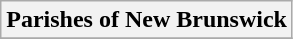<table class="wikitable sortable collapsible collapsed">
<tr>
<th colspan=7><strong>Parishes of New Brunswick</strong></th>
</tr>
<tr>
</tr>
</table>
